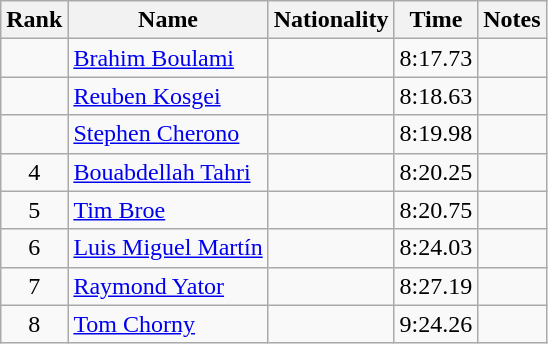<table class="wikitable sortable" style="text-align:center">
<tr>
<th>Rank</th>
<th>Name</th>
<th>Nationality</th>
<th>Time</th>
<th>Notes</th>
</tr>
<tr>
<td></td>
<td align=left><a href='#'>Brahim Boulami</a></td>
<td align=left></td>
<td>8:17.73</td>
<td></td>
</tr>
<tr>
<td></td>
<td align=left><a href='#'>Reuben Kosgei</a></td>
<td align=left></td>
<td>8:18.63</td>
<td></td>
</tr>
<tr>
<td></td>
<td align=left><a href='#'>Stephen Cherono</a></td>
<td align=left></td>
<td>8:19.98</td>
<td></td>
</tr>
<tr>
<td>4</td>
<td align=left><a href='#'>Bouabdellah Tahri</a></td>
<td align=left></td>
<td>8:20.25</td>
<td></td>
</tr>
<tr>
<td>5</td>
<td align=left><a href='#'>Tim Broe</a></td>
<td align=left></td>
<td>8:20.75</td>
<td></td>
</tr>
<tr>
<td>6</td>
<td align=left><a href='#'>Luis Miguel Martín</a></td>
<td align=left></td>
<td>8:24.03</td>
<td></td>
</tr>
<tr>
<td>7</td>
<td align=left><a href='#'>Raymond Yator</a></td>
<td align=left></td>
<td>8:27.19</td>
<td></td>
</tr>
<tr>
<td>8</td>
<td align=left><a href='#'>Tom Chorny</a></td>
<td align=left></td>
<td>9:24.26</td>
<td></td>
</tr>
</table>
